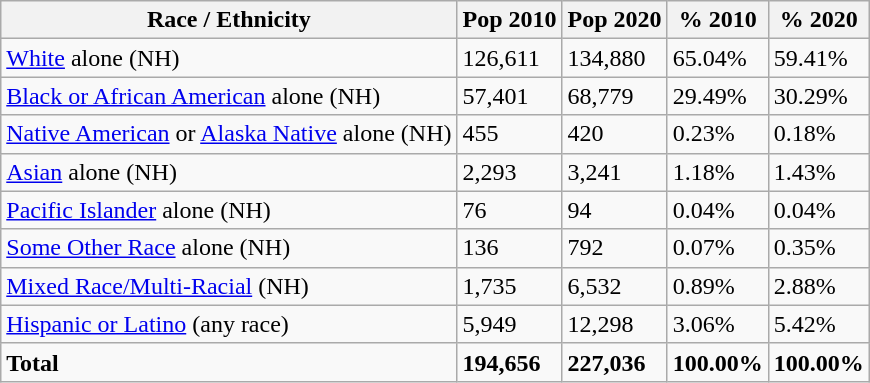<table class="wikitable">
<tr>
<th>Race / Ethnicity</th>
<th>Pop 2010</th>
<th>Pop 2020</th>
<th>% 2010</th>
<th>% 2020</th>
</tr>
<tr>
<td><a href='#'>White</a> alone (NH)</td>
<td>126,611</td>
<td>134,880</td>
<td>65.04%</td>
<td>59.41%</td>
</tr>
<tr>
<td><a href='#'>Black or African American</a> alone (NH)</td>
<td>57,401</td>
<td>68,779</td>
<td>29.49%</td>
<td>30.29%</td>
</tr>
<tr>
<td><a href='#'>Native American</a> or <a href='#'>Alaska Native</a> alone (NH)</td>
<td>455</td>
<td>420</td>
<td>0.23%</td>
<td>0.18%</td>
</tr>
<tr>
<td><a href='#'>Asian</a> alone (NH)</td>
<td>2,293</td>
<td>3,241</td>
<td>1.18%</td>
<td>1.43%</td>
</tr>
<tr>
<td><a href='#'>Pacific Islander</a> alone (NH)</td>
<td>76</td>
<td>94</td>
<td>0.04%</td>
<td>0.04%</td>
</tr>
<tr>
<td><a href='#'>Some Other Race</a> alone (NH)</td>
<td>136</td>
<td>792</td>
<td>0.07%</td>
<td>0.35%</td>
</tr>
<tr>
<td><a href='#'>Mixed Race/Multi-Racial</a> (NH)</td>
<td>1,735</td>
<td>6,532</td>
<td>0.89%</td>
<td>2.88%</td>
</tr>
<tr>
<td><a href='#'>Hispanic or Latino</a> (any race)</td>
<td>5,949</td>
<td>12,298</td>
<td>3.06%</td>
<td>5.42%</td>
</tr>
<tr>
<td><strong>Total</strong></td>
<td><strong>194,656</strong></td>
<td><strong>227,036</strong></td>
<td><strong>100.00%</strong></td>
<td><strong>100.00%</strong></td>
</tr>
</table>
